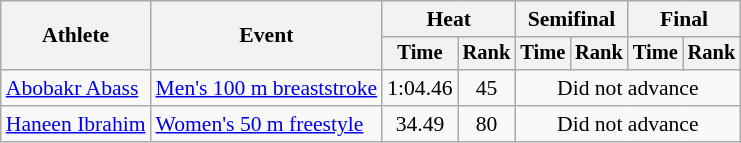<table class=wikitable style="font-size:90%">
<tr>
<th rowspan="2">Athlete</th>
<th rowspan="2">Event</th>
<th colspan="2">Heat</th>
<th colspan="2">Semifinal</th>
<th colspan="2">Final</th>
</tr>
<tr style="font-size:95%">
<th>Time</th>
<th>Rank</th>
<th>Time</th>
<th>Rank</th>
<th>Time</th>
<th>Rank</th>
</tr>
<tr align=center>
<td align=left><a href='#'>Abobakr Abass</a></td>
<td align=left><a href='#'>Men's 100 m breaststroke</a></td>
<td>1:04.46</td>
<td>45</td>
<td colspan="4">Did not advance</td>
</tr>
<tr align=center>
<td align=left><a href='#'>Haneen Ibrahim</a></td>
<td align=left><a href='#'>Women's 50 m freestyle</a></td>
<td>34.49</td>
<td>80</td>
<td colspan="4">Did not advance</td>
</tr>
</table>
